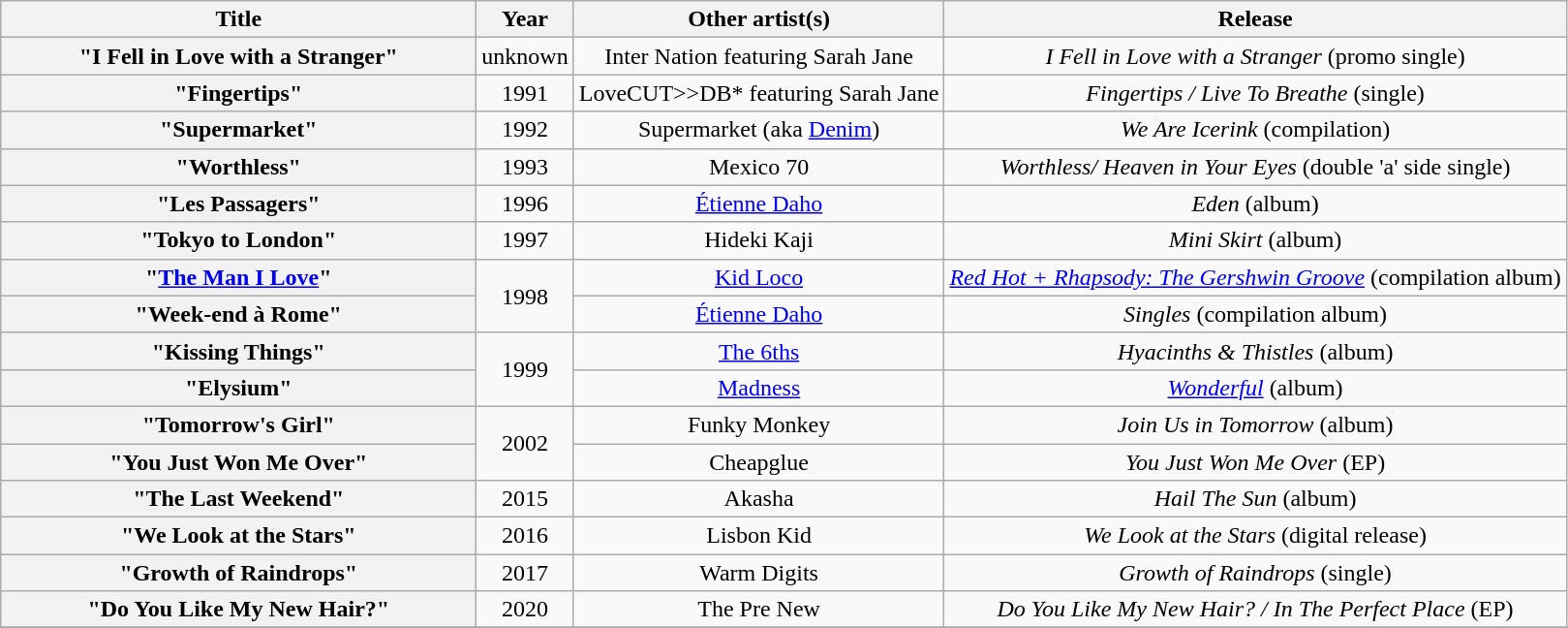<table class="wikitable plainrowheaders" style="text-align:center;">
<tr>
<th scope="col" style="width:20em;">Title</th>
<th scope="col">Year</th>
<th scope="col">Other artist(s)</th>
<th scope="col">Release</th>
</tr>
<tr>
<th scope="row">"I Fell in Love with a Stranger"</th>
<td>unknown</td>
<td>Inter Nation featuring Sarah Jane</td>
<td><em>I Fell in Love with a Stranger</em> (promo single)</td>
</tr>
<tr>
<th scope="row">"Fingertips"</th>
<td>1991</td>
<td>LoveCUT>>DB* featuring Sarah Jane</td>
<td><em>Fingertips / Live To Breathe</em> (single)</td>
</tr>
<tr>
<th scope="row">"Supermarket"</th>
<td>1992</td>
<td>Supermarket (aka <a href='#'>Denim</a>)</td>
<td><em>We Are Icerink</em> (compilation)</td>
</tr>
<tr>
<th scope="row">"Worthless"</th>
<td>1993</td>
<td>Mexico 70</td>
<td><em>Worthless/ Heaven in Your Eyes</em> (double 'a' side single)</td>
</tr>
<tr>
<th scope="row">"Les Passagers"</th>
<td>1996</td>
<td><a href='#'>Étienne Daho</a></td>
<td><em>Eden</em> (album)</td>
</tr>
<tr>
<th scope="row">"Tokyo to London"</th>
<td>1997</td>
<td>Hideki Kaji</td>
<td><em>Mini Skirt</em> (album)</td>
</tr>
<tr>
<th scope="row">"<a href='#'>The Man I Love</a>"</th>
<td rowspan="2">1998</td>
<td><a href='#'>Kid Loco</a></td>
<td><em><a href='#'>Red Hot + Rhapsody: The Gershwin Groove</a></em> (compilation album)</td>
</tr>
<tr>
<th scope="row">"Week-end à Rome"</th>
<td><a href='#'>Étienne Daho</a></td>
<td><em>Singles</em> (compilation album)</td>
</tr>
<tr>
<th scope="row">"Kissing Things"</th>
<td rowspan="2">1999</td>
<td><a href='#'>The 6ths</a></td>
<td><em>Hyacinths & Thistles</em> (album)</td>
</tr>
<tr>
<th scope="row">"Elysium"</th>
<td><a href='#'>Madness</a></td>
<td><em><a href='#'>Wonderful</a></em> (album)</td>
</tr>
<tr>
<th scope="row">"Tomorrow's Girl"</th>
<td rowspan="2">2002</td>
<td>Funky Monkey</td>
<td><em>Join Us in Tomorrow</em> (album)</td>
</tr>
<tr>
<th scope="row">"You Just Won Me Over"</th>
<td>Cheapglue</td>
<td><em>You Just Won Me Over</em> (EP)</td>
</tr>
<tr>
<th scope="row">"The Last Weekend"</th>
<td>2015</td>
<td>Akasha</td>
<td><em>Hail The Sun</em> (album)</td>
</tr>
<tr>
<th scope="row">"We Look at the Stars"</th>
<td>2016</td>
<td>Lisbon Kid</td>
<td><em>We Look at the Stars</em> (digital release)</td>
</tr>
<tr>
<th scope="row">"Growth of Raindrops"</th>
<td>2017</td>
<td>Warm Digits</td>
<td><em>Growth of Raindrops</em> (single)</td>
</tr>
<tr>
<th scope="row">"Do You Like My New Hair?"</th>
<td>2020</td>
<td>The Pre New</td>
<td><em> Do You Like My New Hair? / In The Perfect Place</em> (EP)</td>
</tr>
<tr>
</tr>
</table>
